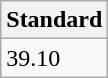<table class="wikitable" border="1" align="upright">
<tr>
<th>Standard</th>
</tr>
<tr>
<td>39.10</td>
</tr>
</table>
